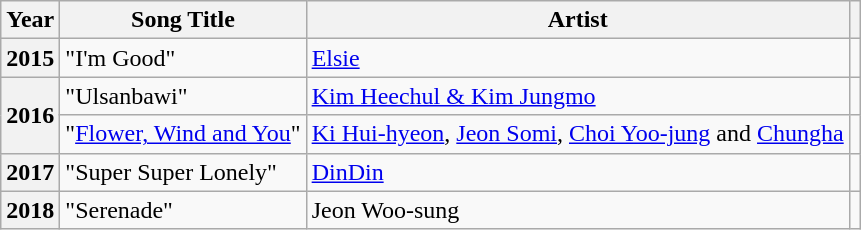<table class="wikitable plainrowheaders">
<tr>
<th scope="col">Year</th>
<th scope="col">Song Title</th>
<th scope="col">Artist</th>
<th scope="col" class="unsortable"></th>
</tr>
<tr>
<th scope="row">2015</th>
<td>"I'm Good"</td>
<td><a href='#'>Elsie</a></td>
<td style="text-align:center"></td>
</tr>
<tr>
<th scope="row" rowspan="2">2016</th>
<td>"Ulsanbawi"</td>
<td><a href='#'>Kim Heechul & Kim Jungmo</a></td>
<td style="text-align:center"></td>
</tr>
<tr>
<td>"<a href='#'>Flower, Wind and You</a>"</td>
<td><a href='#'>Ki Hui-hyeon</a>, <a href='#'>Jeon Somi</a>, <a href='#'>Choi Yoo-jung</a> and <a href='#'>Chungha</a></td>
<td style="text-align:center"></td>
</tr>
<tr>
<th scope="row">2017</th>
<td>"Super Super Lonely"</td>
<td><a href='#'>DinDin</a></td>
<td style="text-align:center"></td>
</tr>
<tr>
<th scope="row">2018</th>
<td>"Serenade"</td>
<td>Jeon Woo-sung</td>
<td style="text-align:center"></td>
</tr>
</table>
